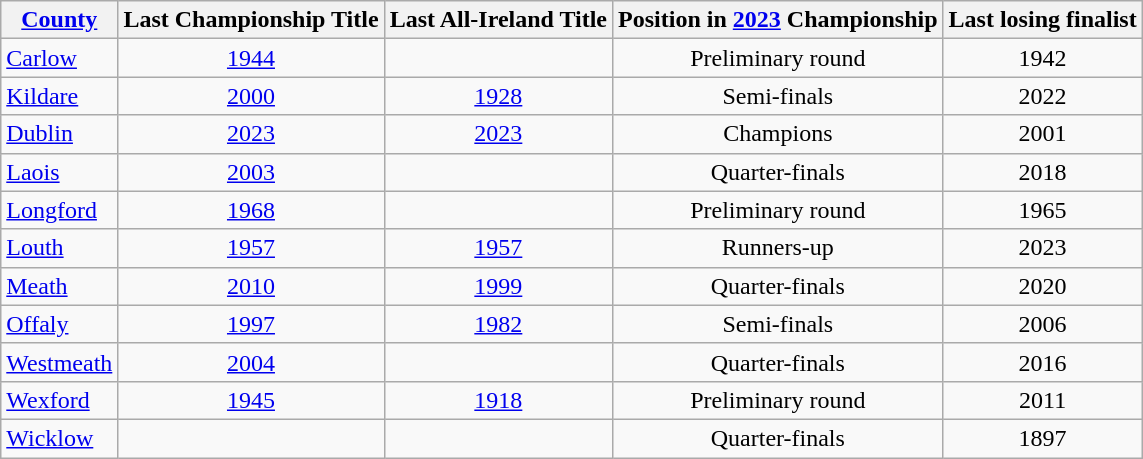<table class="wikitable sortable" style="text-align:center">
<tr>
<th><a href='#'>County</a></th>
<th>Last Championship Title</th>
<th>Last All-Ireland Title</th>
<th>Position in <a href='#'>2023</a> Championship</th>
<th>Last losing finalist</th>
</tr>
<tr>
<td style="text-align:left"> <a href='#'>Carlow</a></td>
<td><a href='#'>1944</a></td>
<td></td>
<td>Preliminary round</td>
<td>1942</td>
</tr>
<tr>
<td style="text-align:left"> <a href='#'>Kildare</a></td>
<td><a href='#'>2000</a></td>
<td><a href='#'>1928</a></td>
<td>Semi-finals</td>
<td>2022</td>
</tr>
<tr>
<td style="text-align:left"> <a href='#'>Dublin</a></td>
<td><a href='#'>2023</a></td>
<td><a href='#'>2023</a></td>
<td>Champions</td>
<td>2001</td>
</tr>
<tr>
<td style="text-align:left"> <a href='#'>Laois</a></td>
<td><a href='#'>2003</a></td>
<td></td>
<td>Quarter-finals</td>
<td>2018</td>
</tr>
<tr>
<td style="text-align:left"> <a href='#'>Longford</a></td>
<td><a href='#'>1968</a></td>
<td></td>
<td>Preliminary round</td>
<td>1965</td>
</tr>
<tr>
<td style="text-align:left"> <a href='#'>Louth</a></td>
<td><a href='#'>1957</a></td>
<td><a href='#'>1957</a></td>
<td>Runners-up</td>
<td>2023</td>
</tr>
<tr>
<td style="text-align:left"> <a href='#'>Meath</a></td>
<td><a href='#'>2010</a></td>
<td><a href='#'>1999</a></td>
<td>Quarter-finals</td>
<td>2020</td>
</tr>
<tr>
<td style="text-align:left"> <a href='#'>Offaly</a></td>
<td><a href='#'>1997</a></td>
<td><a href='#'>1982</a></td>
<td>Semi-finals</td>
<td>2006</td>
</tr>
<tr>
<td style="text-align:left"> <a href='#'>Westmeath</a></td>
<td><a href='#'>2004</a></td>
<td></td>
<td>Quarter-finals</td>
<td>2016</td>
</tr>
<tr>
<td style="text-align:left"> <a href='#'>Wexford</a></td>
<td><a href='#'>1945</a></td>
<td><a href='#'>1918</a></td>
<td>Preliminary round</td>
<td>2011</td>
</tr>
<tr>
<td style="text-align:left"> <a href='#'>Wicklow</a></td>
<td></td>
<td></td>
<td>Quarter-finals</td>
<td>1897</td>
</tr>
</table>
